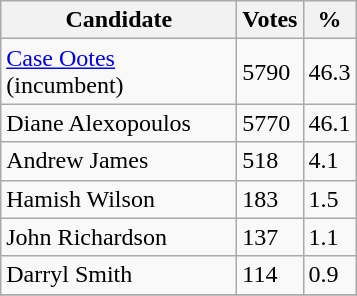<table class="wikitable">
<tr>
<th bgcolor="#DDDDFF" width="150px">Candidate</th>
<th bgcolor="#DDDDFF">Votes</th>
<th bgcolor="#DDDDFF">%</th>
</tr>
<tr>
<td><a href='#'>Case Ootes</a> (incumbent)</td>
<td>5790</td>
<td>46.3</td>
</tr>
<tr>
<td>Diane Alexopoulos</td>
<td>5770</td>
<td>46.1</td>
</tr>
<tr>
<td>Andrew James</td>
<td>518</td>
<td>4.1</td>
</tr>
<tr>
<td>Hamish Wilson</td>
<td>183</td>
<td>1.5</td>
</tr>
<tr>
<td>John Richardson</td>
<td>137</td>
<td>1.1</td>
</tr>
<tr>
<td>Darryl Smith</td>
<td>114</td>
<td>0.9</td>
</tr>
<tr>
</tr>
</table>
